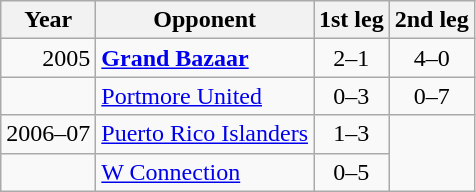<table class="wikitable">
<tr>
<th align=right>Year</th>
<th>Opponent</th>
<th>1st leg</th>
<th>2nd leg</th>
</tr>
<tr>
<td align=right>2005</td>
<td> <strong><a href='#'>Grand Bazaar</a></strong></td>
<td align=center>2–1</td>
<td align=center>4–0</td>
</tr>
<tr>
<td align=right></td>
<td> <a href='#'>Portmore United</a></td>
<td align=center>0–3</td>
<td align=center>0–7</td>
</tr>
<tr>
<td align=right>2006–07</td>
<td> <a href='#'>Puerto Rico Islanders</a></td>
<td align=center>1–3</td>
</tr>
<tr>
<td align=right></td>
<td> <a href='#'>W Connection</a></td>
<td align=center>0–5</td>
</tr>
</table>
